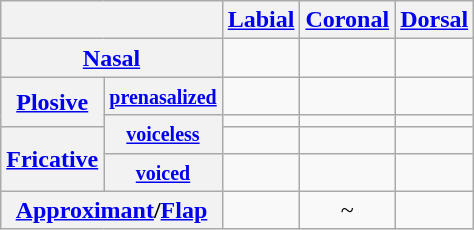<table class=wikitable style=text-align:center>
<tr>
<th colspan=2></th>
<th><a href='#'>Labial</a></th>
<th><a href='#'>Coronal</a></th>
<th><a href='#'>Dorsal</a></th>
</tr>
<tr>
<th colspan=2><a href='#'>Nasal</a></th>
<td></td>
<td></td>
<td></td>
</tr>
<tr>
<th rowspan=2><a href='#'>Plosive</a></th>
<th><small><a href='#'>prenasalized</a></small></th>
<td></td>
<td></td>
<td></td>
</tr>
<tr>
<th rowspan=2><small><a href='#'>voiceless</a></small></th>
<td></td>
<td></td>
<td></td>
</tr>
<tr>
<th rowspan=2><a href='#'>Fricative</a></th>
<td></td>
<td></td>
<td></td>
</tr>
<tr>
<th><small><a href='#'>voiced</a></small></th>
<td></td>
<td></td>
<td></td>
</tr>
<tr>
<th colspan=2><a href='#'>Approximant</a>/<a href='#'>Flap</a></th>
<td></td>
<td>~</td>
<td></td>
</tr>
</table>
